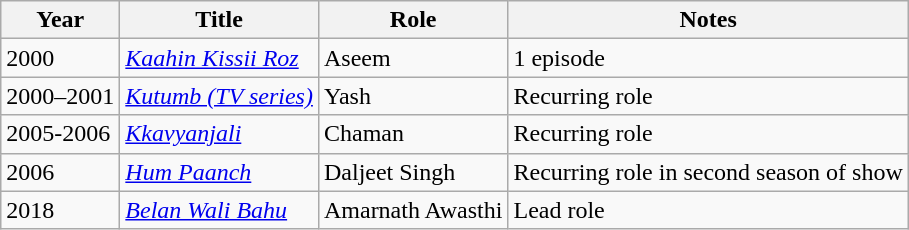<table class="wikitable sortable">
<tr>
<th>Year</th>
<th>Title</th>
<th>Role</th>
<th class="unsortable">Notes</th>
</tr>
<tr>
<td>2000</td>
<td><em><a href='#'>Kaahin Kissii Roz</a></em></td>
<td>Aseem</td>
<td>1 episode</td>
</tr>
<tr>
<td>2000–2001</td>
<td><em><a href='#'>Kutumb (TV series)</a></em></td>
<td>Yash</td>
<td>Recurring role</td>
</tr>
<tr>
<td>2005-2006</td>
<td><em><a href='#'>Kkavyanjali</a></em></td>
<td>Chaman</td>
<td>Recurring role</td>
</tr>
<tr>
<td>2006</td>
<td><em><a href='#'>Hum Paanch</a></em></td>
<td>Daljeet Singh</td>
<td>Recurring role in second season of show</td>
</tr>
<tr>
<td>2018</td>
<td><em><a href='#'>Belan Wali Bahu</a></em></td>
<td>Amarnath Awasthi</td>
<td>Lead role</td>
</tr>
</table>
